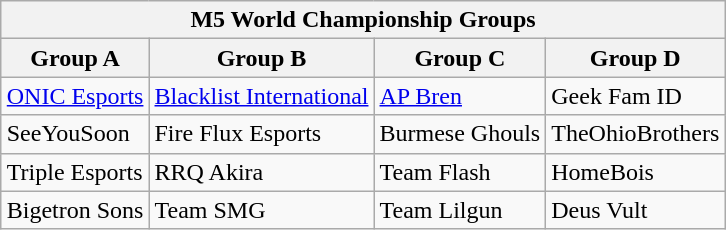<table class="wikitable" style="margin-left: auto; margin-right: auto;">
<tr>
<th colspan="4">M5 World Championship Groups</th>
</tr>
<tr>
<th>Group A</th>
<th>Group B</th>
<th>Group C</th>
<th>Group D</th>
</tr>
<tr>
<td> <a href='#'>ONIC Esports</a></td>
<td> <a href='#'>Blacklist International</a></td>
<td> <a href='#'>AP Bren</a></td>
<td> Geek Fam ID</td>
</tr>
<tr>
<td> SeeYouSoon</td>
<td> Fire Flux Esports</td>
<td> Burmese Ghouls</td>
<td> TheOhioBrothers</td>
</tr>
<tr>
<td> Triple Esports</td>
<td> RRQ Akira</td>
<td> Team Flash</td>
<td> HomeBois</td>
</tr>
<tr>
<td> Bigetron Sons</td>
<td> Team SMG</td>
<td> Team Lilgun</td>
<td> Deus Vult</td>
</tr>
</table>
